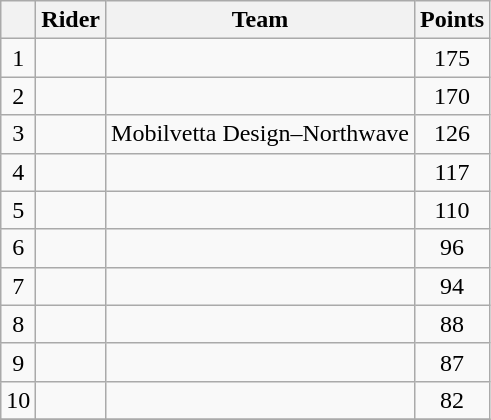<table class="wikitable">
<tr>
<th></th>
<th>Rider</th>
<th>Team</th>
<th>Points</th>
</tr>
<tr>
<td style="text-align:center;">1</td>
<td> </td>
<td></td>
<td style="text-align:center;">175</td>
</tr>
<tr>
<td style="text-align:center;">2</td>
<td> </td>
<td></td>
<td style="text-align:center;">170</td>
</tr>
<tr>
<td style="text-align:center;">3</td>
<td></td>
<td>Mobilvetta Design–Northwave</td>
<td style="text-align:center;">126</td>
</tr>
<tr>
<td style="text-align:center;">4</td>
<td></td>
<td></td>
<td style="text-align:center;">117</td>
</tr>
<tr>
<td style="text-align:center;">5</td>
<td> </td>
<td></td>
<td style="text-align:center;">110</td>
</tr>
<tr>
<td style="text-align:center;">6</td>
<td></td>
<td></td>
<td style="text-align:center;">96</td>
</tr>
<tr>
<td style="text-align:center;">7</td>
<td></td>
<td></td>
<td style="text-align:center;">94</td>
</tr>
<tr>
<td style="text-align:center;">8</td>
<td></td>
<td></td>
<td style="text-align:center;">88</td>
</tr>
<tr>
<td style="text-align:center;">9</td>
<td></td>
<td></td>
<td style="text-align:center;">87</td>
</tr>
<tr>
<td style="text-align:center;">10</td>
<td></td>
<td></td>
<td style="text-align:center;">82</td>
</tr>
<tr>
</tr>
</table>
